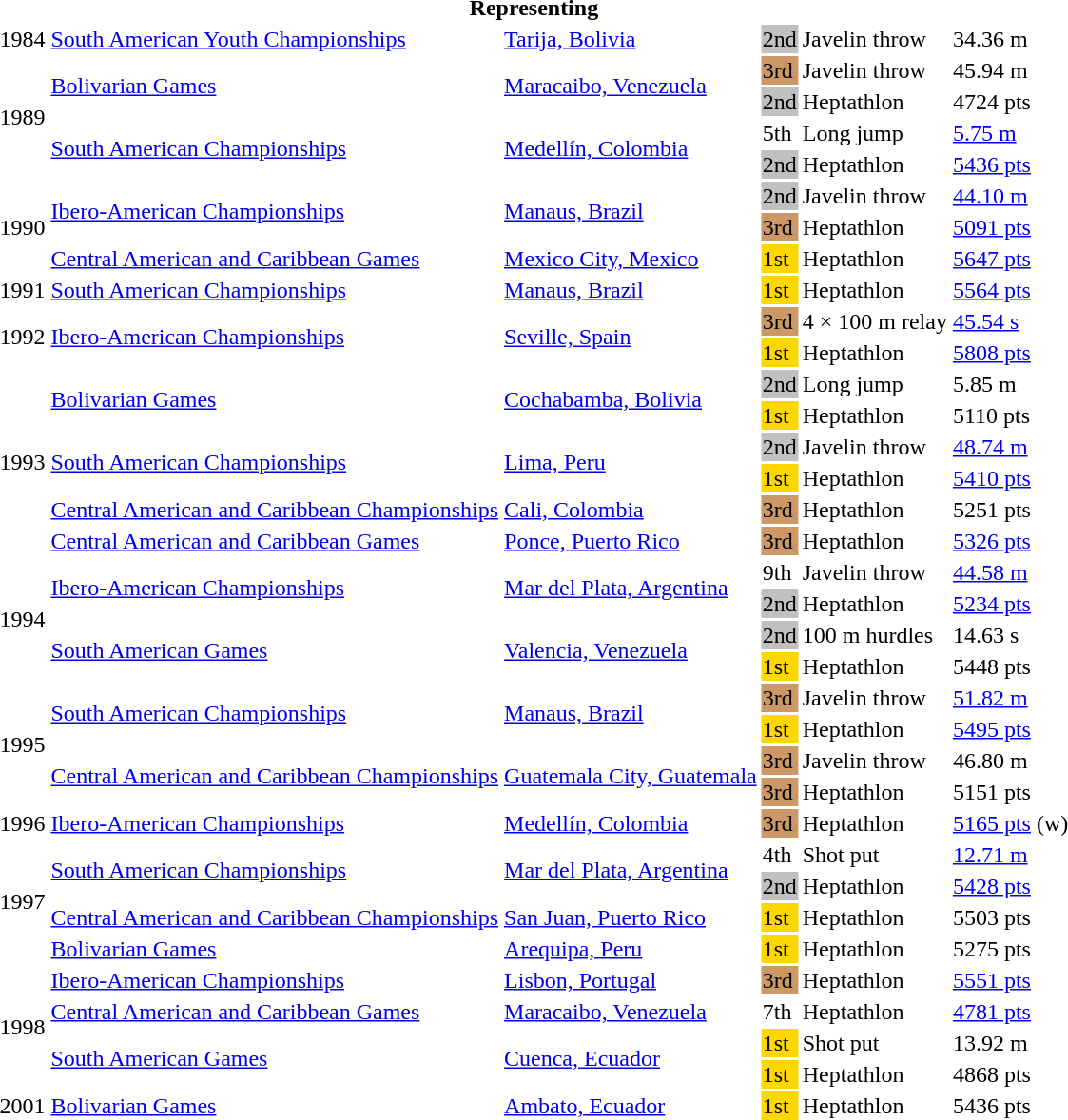<table>
<tr>
<th colspan="6">Representing </th>
</tr>
<tr>
<td>1984</td>
<td><a href='#'>South American Youth Championships</a></td>
<td><a href='#'>Tarija, Bolivia</a></td>
<td bgcolor=silver>2nd</td>
<td>Javelin throw</td>
<td>34.36 m</td>
</tr>
<tr>
<td rowspan=4>1989</td>
<td rowspan=2><a href='#'>Bolivarian Games</a></td>
<td rowspan=2><a href='#'>Maracaibo, Venezuela</a></td>
<td bgcolor=cc9966>3rd</td>
<td>Javelin throw</td>
<td>45.94 m</td>
</tr>
<tr>
<td bgcolor=silver>2nd</td>
<td>Heptathlon</td>
<td>4724 pts</td>
</tr>
<tr>
<td rowspan=2><a href='#'>South American Championships</a></td>
<td rowspan=2><a href='#'>Medellín, Colombia</a></td>
<td>5th</td>
<td>Long jump</td>
<td><a href='#'>5.75 m</a></td>
</tr>
<tr>
<td bgcolor=silver>2nd</td>
<td>Heptathlon</td>
<td><a href='#'>5436 pts</a></td>
</tr>
<tr>
<td rowspan=3>1990</td>
<td rowspan=2><a href='#'>Ibero-American Championships</a></td>
<td rowspan=2><a href='#'>Manaus, Brazil</a></td>
<td bgcolor=silver>2nd</td>
<td>Javelin throw</td>
<td><a href='#'>44.10 m</a></td>
</tr>
<tr>
<td bgcolor=cc9966>3rd</td>
<td>Heptathlon</td>
<td><a href='#'>5091 pts</a></td>
</tr>
<tr>
<td><a href='#'>Central American and Caribbean Games</a></td>
<td><a href='#'>Mexico City, Mexico</a></td>
<td bgcolor=gold>1st</td>
<td>Heptathlon</td>
<td><a href='#'>5647 pts</a></td>
</tr>
<tr>
<td>1991</td>
<td><a href='#'>South American Championships</a></td>
<td><a href='#'>Manaus, Brazil</a></td>
<td bgcolor=gold>1st</td>
<td>Heptathlon</td>
<td><a href='#'>5564 pts</a></td>
</tr>
<tr>
<td rowspan=2>1992</td>
<td rowspan=2><a href='#'>Ibero-American Championships</a></td>
<td rowspan=2><a href='#'>Seville, Spain</a></td>
<td bgcolor=cc9966>3rd</td>
<td>4 × 100 m relay</td>
<td><a href='#'>45.54 s</a></td>
</tr>
<tr>
<td bgcolor=gold>1st</td>
<td>Heptathlon</td>
<td><a href='#'>5808 pts</a></td>
</tr>
<tr>
<td rowspan=6>1993</td>
<td rowspan=2><a href='#'>Bolivarian Games</a></td>
<td rowspan=2><a href='#'>Cochabamba, Bolivia</a></td>
<td bgcolor=silver>2nd</td>
<td>Long jump</td>
<td>5.85 m</td>
</tr>
<tr>
<td bgcolor=gold>1st</td>
<td>Heptathlon</td>
<td>5110 pts</td>
</tr>
<tr>
<td rowspan=2><a href='#'>South American Championships</a></td>
<td rowspan=2><a href='#'>Lima, Peru</a></td>
<td bgcolor=silver>2nd</td>
<td>Javelin throw</td>
<td><a href='#'>48.74 m</a></td>
</tr>
<tr>
<td bgcolor=gold>1st</td>
<td>Heptathlon</td>
<td><a href='#'>5410 pts</a></td>
</tr>
<tr>
<td><a href='#'>Central American and Caribbean Championships</a></td>
<td><a href='#'>Cali, Colombia</a></td>
<td bgcolor=cc9966>3rd</td>
<td>Heptathlon</td>
<td>5251 pts</td>
</tr>
<tr>
<td><a href='#'>Central American and Caribbean Games</a></td>
<td><a href='#'>Ponce, Puerto Rico</a></td>
<td bgcolor=cc9966>3rd</td>
<td>Heptathlon</td>
<td><a href='#'>5326 pts</a></td>
</tr>
<tr>
<td rowspan=4>1994</td>
<td rowspan=2><a href='#'>Ibero-American Championships</a></td>
<td rowspan=2><a href='#'>Mar del Plata, Argentina</a></td>
<td>9th</td>
<td>Javelin throw</td>
<td><a href='#'>44.58 m</a></td>
</tr>
<tr>
<td bgcolor=silver>2nd</td>
<td>Heptathlon</td>
<td><a href='#'>5234 pts</a></td>
</tr>
<tr>
<td rowspan=2><a href='#'>South American Games</a></td>
<td rowspan=2><a href='#'>Valencia, Venezuela</a></td>
<td bgcolor=silver>2nd</td>
<td>100 m hurdles</td>
<td>14.63 s</td>
</tr>
<tr>
<td bgcolor=gold>1st</td>
<td>Heptathlon</td>
<td>5448 pts</td>
</tr>
<tr>
<td rowspan=4>1995</td>
<td rowspan=2><a href='#'>South American Championships</a></td>
<td rowspan=2><a href='#'>Manaus, Brazil</a></td>
<td bgcolor=cc9966>3rd</td>
<td>Javelin throw</td>
<td><a href='#'>51.82 m</a></td>
</tr>
<tr>
<td bgcolor=gold>1st</td>
<td>Heptathlon</td>
<td><a href='#'>5495 pts</a></td>
</tr>
<tr>
<td rowspan=2><a href='#'>Central American and Caribbean Championships</a></td>
<td rowspan=2><a href='#'>Guatemala City, Guatemala</a></td>
<td bgcolor=cc9966>3rd</td>
<td>Javelin throw</td>
<td>46.80 m</td>
</tr>
<tr>
<td bgcolor=cc9966>3rd</td>
<td>Heptathlon</td>
<td>5151 pts</td>
</tr>
<tr>
<td>1996</td>
<td><a href='#'>Ibero-American Championships</a></td>
<td><a href='#'>Medellín, Colombia</a></td>
<td bgcolor=cc9966>3rd</td>
<td>Heptathlon</td>
<td><a href='#'>5165 pts</a> (w)</td>
</tr>
<tr>
<td rowspan=4>1997</td>
<td rowspan=2><a href='#'>South American Championships</a></td>
<td rowspan=2><a href='#'>Mar del Plata, Argentina</a></td>
<td>4th</td>
<td>Shot put</td>
<td><a href='#'>12.71 m</a></td>
</tr>
<tr>
<td bgcolor=silver>2nd</td>
<td>Heptathlon</td>
<td><a href='#'>5428 pts</a></td>
</tr>
<tr>
<td><a href='#'>Central American and Caribbean Championships</a></td>
<td><a href='#'>San Juan, Puerto Rico</a></td>
<td bgcolor=gold>1st</td>
<td>Heptathlon</td>
<td>5503 pts</td>
</tr>
<tr>
<td><a href='#'>Bolivarian Games</a></td>
<td><a href='#'>Arequipa, Peru</a></td>
<td bgcolor=gold>1st</td>
<td>Heptathlon</td>
<td>5275 pts</td>
</tr>
<tr>
<td rowspan=4>1998</td>
<td><a href='#'>Ibero-American Championships</a></td>
<td><a href='#'>Lisbon, Portugal</a></td>
<td bgcolor=cc9966>3rd</td>
<td>Heptathlon</td>
<td><a href='#'>5551 pts</a></td>
</tr>
<tr>
<td><a href='#'>Central American and Caribbean Games</a></td>
<td><a href='#'>Maracaibo, Venezuela</a></td>
<td>7th</td>
<td>Heptathlon</td>
<td><a href='#'>4781 pts</a></td>
</tr>
<tr>
<td rowspan=2><a href='#'>South American Games</a></td>
<td rowspan=2><a href='#'>Cuenca, Ecuador</a></td>
<td bgcolor=gold>1st</td>
<td>Shot put</td>
<td>13.92 m</td>
</tr>
<tr>
<td bgcolor=gold>1st</td>
<td>Heptathlon</td>
<td>4868 pts</td>
</tr>
<tr>
<td>2001</td>
<td><a href='#'>Bolivarian Games</a></td>
<td><a href='#'>Ambato, Ecuador</a></td>
<td bgcolor=gold>1st</td>
<td>Heptathlon</td>
<td>5436 pts</td>
</tr>
</table>
